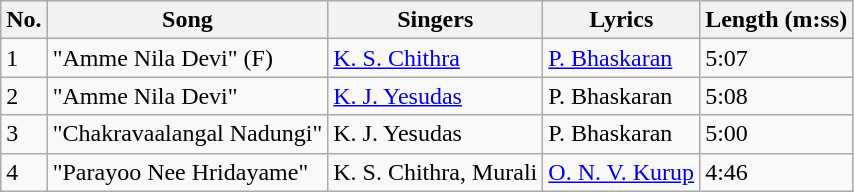<table class="wikitable">
<tr>
<th>No.</th>
<th>Song</th>
<th>Singers</th>
<th>Lyrics</th>
<th>Length (m:ss)</th>
</tr>
<tr>
<td>1</td>
<td>"Amme Nila Devi" (F)</td>
<td><a href='#'>K. S. Chithra</a></td>
<td><a href='#'>P. Bhaskaran</a></td>
<td>5:07</td>
</tr>
<tr>
<td>2</td>
<td>"Amme Nila Devi"</td>
<td><a href='#'>K. J. Yesudas</a></td>
<td>P. Bhaskaran</td>
<td>5:08</td>
</tr>
<tr>
<td>3</td>
<td>"Chakravaalangal Nadungi"</td>
<td>K. J. Yesudas</td>
<td>P. Bhaskaran</td>
<td>5:00</td>
</tr>
<tr>
<td>4</td>
<td>"Parayoo Nee Hridayame"</td>
<td>K. S. Chithra, Murali</td>
<td><a href='#'>O. N. V. Kurup</a></td>
<td>4:46</td>
</tr>
</table>
